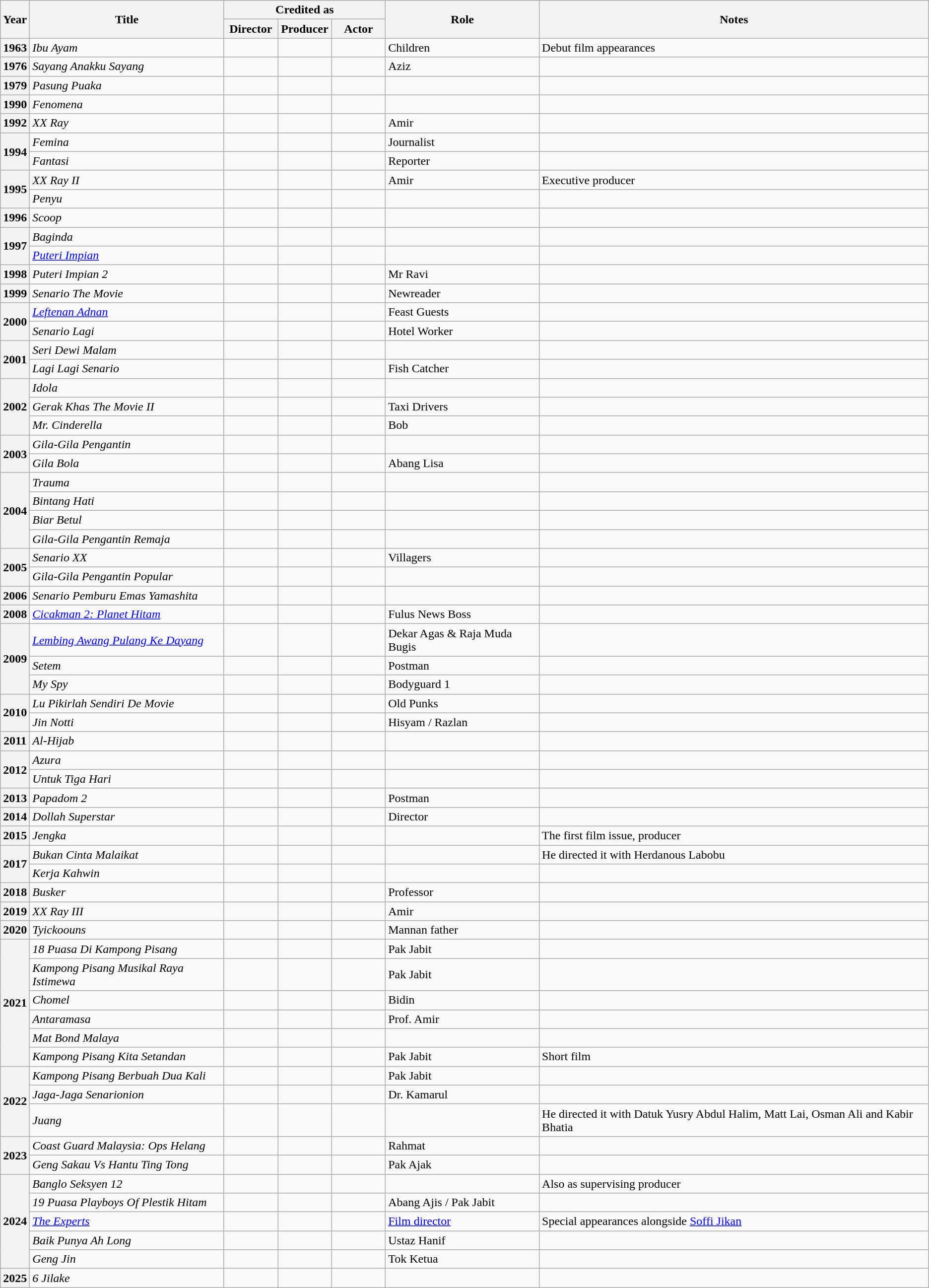<table class="wikitable">
<tr>
<th rowspan="2">Year</th>
<th rowspan="2">Title</th>
<th colspan="3">Credited as</th>
<th rowspan="2">Role</th>
<th rowspan="2">Notes</th>
</tr>
<tr>
<th width="65">Director</th>
<th width="65">Producer</th>
<th width="65">Actor</th>
</tr>
<tr>
<th>1963</th>
<td><em>Ibu Ayam</em></td>
<td></td>
<td></td>
<td></td>
<td>Children</td>
<td>Debut film appearances</td>
</tr>
<tr>
<th>1976</th>
<td><em>Sayang Anakku Sayang</em></td>
<td></td>
<td></td>
<td></td>
<td>Aziz</td>
<td></td>
</tr>
<tr>
<th>1979</th>
<td><em>Pasung Puaka</em></td>
<td></td>
<td></td>
<td></td>
<td></td>
<td></td>
</tr>
<tr>
<th>1990</th>
<td><em>Fenomena</em></td>
<td></td>
<td></td>
<td></td>
<td></td>
<td></td>
</tr>
<tr>
<th>1992</th>
<td><em>XX Ray</em></td>
<td></td>
<td></td>
<td></td>
<td>Amir</td>
<td></td>
</tr>
<tr>
<th rowspan="2">1994</th>
<td><em>Femina</em></td>
<td></td>
<td></td>
<td></td>
<td>Journalist</td>
<td></td>
</tr>
<tr>
<td><em>Fantasi</em></td>
<td></td>
<td></td>
<td></td>
<td>Reporter</td>
<td></td>
</tr>
<tr>
<th rowspan="2">1995</th>
<td><em>XX Ray II</em></td>
<td></td>
<td></td>
<td></td>
<td>Amir</td>
<td>Executive producer</td>
</tr>
<tr>
<td><em>Penyu</em></td>
<td></td>
<td></td>
<td></td>
<td></td>
<td></td>
</tr>
<tr>
<th>1996</th>
<td><em>Scoop</em></td>
<td></td>
<td></td>
<td></td>
<td></td>
<td></td>
</tr>
<tr>
<th rowspan="2">1997</th>
<td><em>Baginda</em></td>
<td></td>
<td></td>
<td></td>
<td></td>
<td></td>
</tr>
<tr>
<td><em><a href='#'>Puteri Impian</a></em></td>
<td></td>
<td></td>
<td></td>
<td></td>
<td></td>
</tr>
<tr>
<th>1998</th>
<td><em>Puteri Impian 2</em></td>
<td></td>
<td></td>
<td></td>
<td>Mr Ravi</td>
<td></td>
</tr>
<tr>
<th>1999</th>
<td><em>Senario The Movie</em></td>
<td></td>
<td></td>
<td></td>
<td>Newreader</td>
<td></td>
</tr>
<tr>
<th rowspan="2">2000</th>
<td><em><a href='#'>Leftenan Adnan</a></em></td>
<td></td>
<td></td>
<td></td>
<td>Feast Guests</td>
<td></td>
</tr>
<tr>
<td><em>Senario Lagi</em></td>
<td></td>
<td></td>
<td></td>
<td>Hotel Worker</td>
<td></td>
</tr>
<tr>
<th rowspan="2">2001</th>
<td><em>Seri Dewi Malam</em></td>
<td></td>
<td></td>
<td></td>
<td></td>
<td></td>
</tr>
<tr>
<td><em>Lagi Lagi Senario</em></td>
<td></td>
<td></td>
<td></td>
<td>Fish Catcher</td>
<td></td>
</tr>
<tr>
<th rowspan="3">2002</th>
<td><em>Idola</em></td>
<td></td>
<td></td>
<td></td>
<td></td>
<td></td>
</tr>
<tr>
<td><em>Gerak Khas The Movie II</em></td>
<td></td>
<td></td>
<td></td>
<td>Taxi Drivers</td>
<td></td>
</tr>
<tr>
<td><em>Mr. Cinderella</em></td>
<td></td>
<td></td>
<td></td>
<td>Bob</td>
<td></td>
</tr>
<tr>
<th rowspan="2">2003</th>
<td><em>Gila-Gila Pengantin</em></td>
<td></td>
<td></td>
<td></td>
<td></td>
<td></td>
</tr>
<tr>
<td><em>Gila Bola</em></td>
<td></td>
<td></td>
<td></td>
<td>Abang Lisa</td>
<td></td>
</tr>
<tr>
<th rowspan="4">2004</th>
<td><em>Trauma</em></td>
<td></td>
<td></td>
<td></td>
<td></td>
<td></td>
</tr>
<tr>
<td><em>Bintang Hati</em></td>
<td></td>
<td></td>
<td></td>
<td></td>
<td></td>
</tr>
<tr>
<td><em>Biar Betul</em></td>
<td></td>
<td></td>
<td></td>
<td></td>
<td></td>
</tr>
<tr>
<td><em>Gila-Gila Pengantin Remaja</em></td>
<td></td>
<td></td>
<td></td>
<td></td>
<td></td>
</tr>
<tr>
<th rowspan="2">2005</th>
<td><em>Senario XX</em></td>
<td></td>
<td></td>
<td></td>
<td>Villagers</td>
<td></td>
</tr>
<tr>
<td><em>Gila-Gila Pengantin Popular</em></td>
<td></td>
<td></td>
<td></td>
<td></td>
<td></td>
</tr>
<tr>
<th>2006</th>
<td><em>Senario Pemburu Emas Yamashita</em></td>
<td></td>
<td></td>
<td></td>
<td></td>
<td></td>
</tr>
<tr>
<th>2008</th>
<td><em><a href='#'>Cicakman 2: Planet Hitam</a></em></td>
<td></td>
<td></td>
<td></td>
<td>Fulus News Boss</td>
<td></td>
</tr>
<tr>
<th rowspan="3">2009</th>
<td><em><a href='#'>Lembing Awang Pulang Ke Dayang</a></em></td>
<td></td>
<td></td>
<td></td>
<td>Dekar Agas & Raja Muda Bugis</td>
<td></td>
</tr>
<tr>
<td><em>Setem</em></td>
<td></td>
<td></td>
<td></td>
<td>Postman</td>
<td></td>
</tr>
<tr>
<td><em>My Spy</em></td>
<td></td>
<td></td>
<td></td>
<td>Bodyguard 1</td>
<td></td>
</tr>
<tr>
<th rowspan="2">2010</th>
<td><em>Lu Pikirlah Sendiri De Movie</em></td>
<td></td>
<td></td>
<td></td>
<td>Old Punks</td>
<td></td>
</tr>
<tr>
<td><em>Jin Notti</em></td>
<td></td>
<td></td>
<td></td>
<td>Hisyam / Razlan</td>
<td></td>
</tr>
<tr>
<th>2011</th>
<td><em>Al-Hijab</em></td>
<td></td>
<td></td>
<td></td>
<td></td>
<td></td>
</tr>
<tr>
<th rowspan="2">2012</th>
<td><em>Azura</em></td>
<td></td>
<td></td>
<td></td>
<td></td>
<td></td>
</tr>
<tr>
<td><em>Untuk Tiga Hari</em></td>
<td></td>
<td></td>
<td></td>
<td></td>
<td></td>
</tr>
<tr>
<th>2013</th>
<td><em>Papadom 2</em></td>
<td></td>
<td></td>
<td></td>
<td>Postman</td>
<td></td>
</tr>
<tr>
<th>2014</th>
<td><em>Dollah Superstar</em></td>
<td></td>
<td></td>
<td></td>
<td>Director</td>
<td></td>
</tr>
<tr>
<th>2015</th>
<td><em>Jengka</em></td>
<td></td>
<td></td>
<td></td>
<td></td>
<td>The first film issue, producer</td>
</tr>
<tr>
<th rowspan="2">2017</th>
<td><em>Bukan Cinta Malaikat</em></td>
<td></td>
<td></td>
<td></td>
<td></td>
<td>He directed it with Herdanous Labobu</td>
</tr>
<tr>
<td><em>Kerja Kahwin</em></td>
<td></td>
<td></td>
<td></td>
<td></td>
<td></td>
</tr>
<tr>
<th>2018</th>
<td><em>Busker</em></td>
<td></td>
<td></td>
<td></td>
<td>Professor</td>
<td></td>
</tr>
<tr>
<th>2019</th>
<td><em>XX Ray III</em></td>
<td></td>
<td></td>
<td></td>
<td>Amir</td>
<td></td>
</tr>
<tr>
<th>2020</th>
<td><em>Tyickoouns</em></td>
<td></td>
<td></td>
<td></td>
<td>Mannan father</td>
<td></td>
</tr>
<tr>
<th rowspan="6">2021</th>
<td><em>18 Puasa Di Kampong Pisang</em></td>
<td></td>
<td></td>
<td></td>
<td>Pak Jabit</td>
<td></td>
</tr>
<tr>
<td><em>Kampong Pisang Musikal Raya Istimewa</em></td>
<td></td>
<td></td>
<td></td>
<td>Pak Jabit</td>
<td></td>
</tr>
<tr>
<td><em>Chomel</em></td>
<td></td>
<td></td>
<td></td>
<td>Bidin</td>
<td></td>
</tr>
<tr>
<td><em>Antaramasa</em></td>
<td></td>
<td></td>
<td></td>
<td>Prof. Amir</td>
<td></td>
</tr>
<tr>
<td><em>Mat Bond Malaya</em></td>
<td></td>
<td></td>
<td></td>
<td></td>
<td></td>
</tr>
<tr>
<td><em>Kampong Pisang Kita Setandan</em></td>
<td></td>
<td></td>
<td></td>
<td>Pak Jabit</td>
<td>Short film</td>
</tr>
<tr>
<th rowspan="3">2022</th>
<td><em>Kampong Pisang Berbuah Dua Kali</em></td>
<td></td>
<td></td>
<td></td>
<td>Pak Jabit</td>
<td></td>
</tr>
<tr>
<td><em>Jaga-Jaga Senarionion</em></td>
<td></td>
<td></td>
<td></td>
<td>Dr. Kamarul</td>
<td></td>
</tr>
<tr>
<td><em>Juang</em></td>
<td></td>
<td></td>
<td></td>
<td></td>
<td>He directed it with Datuk Yusry Abdul Halim, Matt Lai, Osman Ali and Kabir Bhatia</td>
</tr>
<tr>
<th rowspan="2">2023</th>
<td><em>Coast Guard Malaysia: Ops Helang</em></td>
<td></td>
<td></td>
<td></td>
<td>Rahmat</td>
<td></td>
</tr>
<tr>
<td><em>Geng Sakau Vs Hantu Ting Tong</em></td>
<td></td>
<td></td>
<td></td>
<td>Pak Ajak</td>
<td></td>
</tr>
<tr>
<th rowspan="5">2024</th>
<td><em>Banglo Seksyen 12</em></td>
<td></td>
<td></td>
<td></td>
<td></td>
<td>Also as supervising producer</td>
</tr>
<tr>
<td><em>19 Puasa Playboys Of Plestik Hitam</em></td>
<td></td>
<td></td>
<td></td>
<td>Abang Ajis / Pak Jabit</td>
<td></td>
</tr>
<tr>
<td><em><a href='#'>The Experts</a></em></td>
<td></td>
<td></td>
<td></td>
<td><a href='#'>Film director</a></td>
<td>Special appearances alongside <a href='#'>Soffi Jikan</a></td>
</tr>
<tr>
<td><em>Baik Punya Ah Long</em></td>
<td></td>
<td></td>
<td></td>
<td>Ustaz Hanif</td>
<td></td>
</tr>
<tr>
<td><em>Geng Jin</em></td>
<td></td>
<td></td>
<td></td>
<td>Tok Ketua</td>
<td></td>
</tr>
<tr>
<th>2025</th>
<td><em>6 Jilake</em></td>
<td></td>
<td></td>
<td></td>
<td></td>
<td></td>
</tr>
</table>
